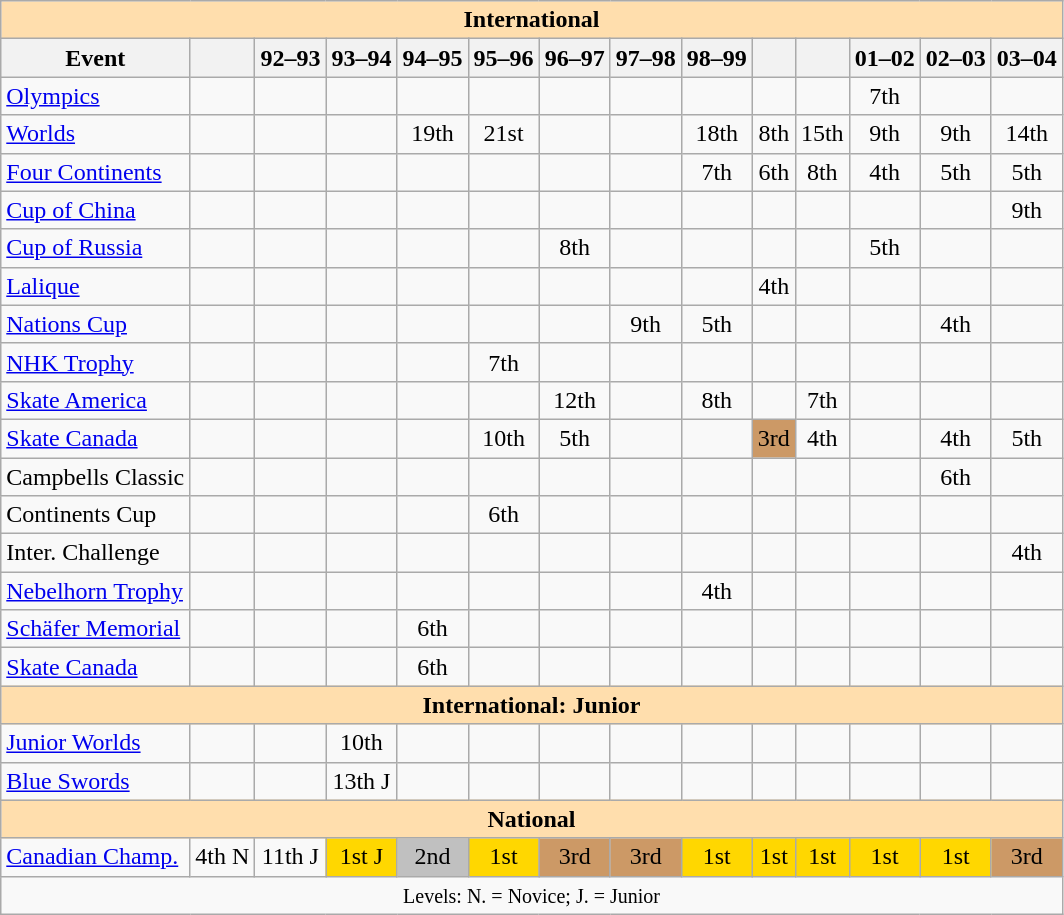<table class="wikitable" style="text-align:center">
<tr>
<th style="background-color: #ffdead; " colspan=14 align=center>International</th>
</tr>
<tr>
<th>Event</th>
<th></th>
<th>92–93</th>
<th>93–94</th>
<th>94–95</th>
<th>95–96</th>
<th>96–97</th>
<th>97–98</th>
<th>98–99</th>
<th></th>
<th></th>
<th>01–02</th>
<th>02–03</th>
<th>03–04</th>
</tr>
<tr>
<td align=left><a href='#'>Olympics</a></td>
<td></td>
<td></td>
<td></td>
<td></td>
<td></td>
<td></td>
<td></td>
<td></td>
<td></td>
<td></td>
<td>7th</td>
<td></td>
<td></td>
</tr>
<tr>
<td align=left><a href='#'>Worlds</a></td>
<td></td>
<td></td>
<td></td>
<td>19th</td>
<td>21st</td>
<td></td>
<td></td>
<td>18th</td>
<td>8th</td>
<td>15th</td>
<td>9th</td>
<td>9th</td>
<td>14th</td>
</tr>
<tr>
<td align=left><a href='#'>Four Continents</a></td>
<td></td>
<td></td>
<td></td>
<td></td>
<td></td>
<td></td>
<td></td>
<td>7th</td>
<td>6th</td>
<td>8th</td>
<td>4th</td>
<td>5th</td>
<td>5th</td>
</tr>
<tr>
<td align=left> <a href='#'>Cup of China</a></td>
<td></td>
<td></td>
<td></td>
<td></td>
<td></td>
<td></td>
<td></td>
<td></td>
<td></td>
<td></td>
<td></td>
<td></td>
<td>9th</td>
</tr>
<tr>
<td align=left> <a href='#'>Cup of Russia</a></td>
<td></td>
<td></td>
<td></td>
<td></td>
<td></td>
<td>8th</td>
<td></td>
<td></td>
<td></td>
<td></td>
<td>5th</td>
<td></td>
<td></td>
</tr>
<tr>
<td align=left> <a href='#'>Lalique</a></td>
<td></td>
<td></td>
<td></td>
<td></td>
<td></td>
<td></td>
<td></td>
<td></td>
<td>4th</td>
<td></td>
<td></td>
<td></td>
<td></td>
</tr>
<tr>
<td align=left> <a href='#'>Nations Cup</a></td>
<td></td>
<td></td>
<td></td>
<td></td>
<td></td>
<td></td>
<td>9th</td>
<td>5th</td>
<td></td>
<td></td>
<td></td>
<td>4th</td>
<td></td>
</tr>
<tr>
<td align=left> <a href='#'>NHK Trophy</a></td>
<td></td>
<td></td>
<td></td>
<td></td>
<td>7th</td>
<td></td>
<td></td>
<td></td>
<td></td>
<td></td>
<td></td>
<td></td>
<td></td>
</tr>
<tr>
<td align=left> <a href='#'>Skate America</a></td>
<td></td>
<td></td>
<td></td>
<td></td>
<td></td>
<td>12th</td>
<td></td>
<td>8th</td>
<td></td>
<td>7th</td>
<td></td>
<td></td>
<td></td>
</tr>
<tr>
<td align=left> <a href='#'>Skate Canada</a></td>
<td></td>
<td></td>
<td></td>
<td></td>
<td>10th</td>
<td>5th</td>
<td></td>
<td></td>
<td bgcolor=cc9966>3rd</td>
<td>4th</td>
<td></td>
<td>4th</td>
<td>5th</td>
</tr>
<tr>
<td align=left>Campbells Classic</td>
<td></td>
<td></td>
<td></td>
<td></td>
<td></td>
<td></td>
<td></td>
<td></td>
<td></td>
<td></td>
<td></td>
<td>6th</td>
<td></td>
</tr>
<tr>
<td align=left>Continents Cup</td>
<td></td>
<td></td>
<td></td>
<td></td>
<td>6th</td>
<td></td>
<td></td>
<td></td>
<td></td>
<td></td>
<td></td>
<td></td>
<td></td>
</tr>
<tr>
<td align=left>Inter. Challenge</td>
<td></td>
<td></td>
<td></td>
<td></td>
<td></td>
<td></td>
<td></td>
<td></td>
<td></td>
<td></td>
<td></td>
<td></td>
<td>4th</td>
</tr>
<tr>
<td align=left><a href='#'>Nebelhorn Trophy</a></td>
<td></td>
<td></td>
<td></td>
<td></td>
<td></td>
<td></td>
<td></td>
<td>4th</td>
<td></td>
<td></td>
<td></td>
<td></td>
<td></td>
</tr>
<tr>
<td align=left><a href='#'>Schäfer Memorial</a></td>
<td></td>
<td></td>
<td></td>
<td>6th</td>
<td></td>
<td></td>
<td></td>
<td></td>
<td></td>
<td></td>
<td></td>
<td></td>
<td></td>
</tr>
<tr>
<td align=left><a href='#'>Skate Canada</a></td>
<td></td>
<td></td>
<td></td>
<td>6th</td>
<td></td>
<td></td>
<td></td>
<td></td>
<td></td>
<td></td>
<td></td>
<td></td>
<td></td>
</tr>
<tr>
<th style="background-color: #ffdead; " colspan=14 align=center>International: Junior</th>
</tr>
<tr>
<td align=left><a href='#'>Junior Worlds</a></td>
<td></td>
<td></td>
<td>10th</td>
<td></td>
<td></td>
<td></td>
<td></td>
<td></td>
<td></td>
<td></td>
<td></td>
<td></td>
<td></td>
</tr>
<tr>
<td align=left><a href='#'>Blue Swords</a></td>
<td></td>
<td></td>
<td>13th J</td>
<td></td>
<td></td>
<td></td>
<td></td>
<td></td>
<td></td>
<td></td>
<td></td>
<td></td>
<td></td>
</tr>
<tr>
<th style="background-color: #ffdead; " colspan=14 align=center>National</th>
</tr>
<tr>
<td align=left><a href='#'>Canadian Champ.</a></td>
<td>4th N</td>
<td>11th J</td>
<td bgcolor=gold>1st J</td>
<td bgcolor=silver>2nd</td>
<td bgcolor=gold>1st</td>
<td bgcolor=cc9966>3rd</td>
<td bgcolor=cc9966>3rd</td>
<td bgcolor=gold>1st</td>
<td bgcolor=gold>1st</td>
<td bgcolor=gold>1st</td>
<td bgcolor=gold>1st</td>
<td bgcolor=gold>1st</td>
<td bgcolor=cc9966>3rd</td>
</tr>
<tr>
<td colspan=14 align=center><small> Levels: N. = Novice; J. = Junior </small></td>
</tr>
</table>
